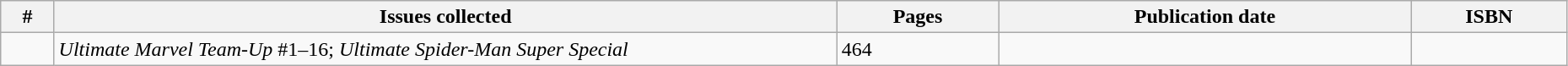<table class="wikitable sortable" width=98%>
<tr>
<th class="unsortable">#</th>
<th class="unsortable" width="50%">Issues collected</th>
<th>Pages</th>
<th>Publication date</th>
<th class="unsortable">ISBN</th>
</tr>
<tr>
<td></td>
<td><em>Ultimate Marvel Team-Up</em> #1–16; <em>Ultimate Spider-Man Super Special</em></td>
<td>464</td>
<td></td>
<td></td>
</tr>
</table>
